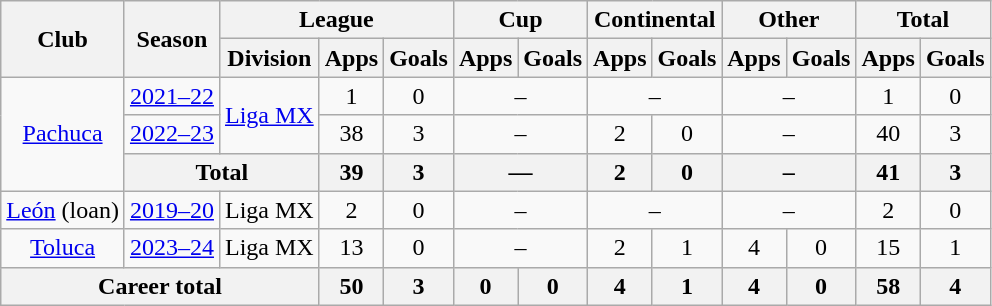<table class="wikitable" style="text-align: center">
<tr>
<th rowspan="2">Club</th>
<th rowspan="2">Season</th>
<th colspan="3">League</th>
<th colspan="2">Cup</th>
<th colspan="2">Continental</th>
<th colspan="2">Other</th>
<th colspan="2">Total</th>
</tr>
<tr>
<th>Division</th>
<th>Apps</th>
<th>Goals</th>
<th>Apps</th>
<th>Goals</th>
<th>Apps</th>
<th>Goals</th>
<th>Apps</th>
<th>Goals</th>
<th>Apps</th>
<th>Goals</th>
</tr>
<tr>
<td rowspan=3><a href='#'>Pachuca</a></td>
<td><a href='#'>2021–22</a></td>
<td rowspan=2><a href='#'>Liga MX</a></td>
<td>1</td>
<td>0</td>
<td colspan="2">–</td>
<td colspan="2">–</td>
<td colspan="2">–</td>
<td>1</td>
<td>0</td>
</tr>
<tr>
<td><a href='#'>2022–23</a></td>
<td>38</td>
<td>3</td>
<td colspan="2">–</td>
<td>2</td>
<td>0</td>
<td colspan="2">–</td>
<td>40</td>
<td>3</td>
</tr>
<tr>
<th colspan="2">Total</th>
<th>39</th>
<th>3</th>
<th colspan="2">—</th>
<th>2</th>
<th>0</th>
<th colspan="2">–</th>
<th>41</th>
<th>3</th>
</tr>
<tr>
<td><a href='#'>León</a> (loan)</td>
<td><a href='#'>2019–20</a></td>
<td>Liga MX</td>
<td>2</td>
<td>0</td>
<td colspan="2">–</td>
<td colspan="2">–</td>
<td colspan="2">–</td>
<td>2</td>
<td>0</td>
</tr>
<tr>
<td><a href='#'>Toluca</a></td>
<td><a href='#'>2023–24</a></td>
<td>Liga MX</td>
<td>13</td>
<td>0</td>
<td colspan="2">–</td>
<td>2</td>
<td>1</td>
<td>4</td>
<td>0</td>
<td>15</td>
<td>1</td>
</tr>
<tr>
<th colspan="3"><strong>Career total</strong></th>
<th>50</th>
<th>3</th>
<th>0</th>
<th>0</th>
<th>4</th>
<th>1</th>
<th>4</th>
<th>0</th>
<th>58</th>
<th>4</th>
</tr>
</table>
